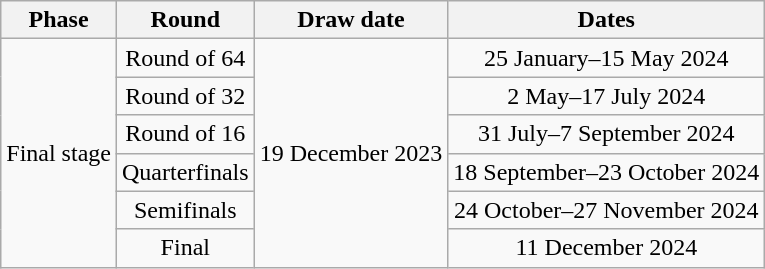<table class="wikitable" style="text-align:center">
<tr>
<th>Phase</th>
<th>Round</th>
<th>Draw date</th>
<th>Dates</th>
</tr>
<tr>
<td rowspan=6>Final stage</td>
<td>Round of 64</td>
<td rowspan=6>19 December 2023</td>
<td>25 January–15 May 2024</td>
</tr>
<tr>
<td>Round of 32</td>
<td>2 May–17 July 2024</td>
</tr>
<tr>
<td>Round of 16</td>
<td>31 July–7 September 2024</td>
</tr>
<tr>
<td>Quarterfinals</td>
<td>18 September–23 October 2024</td>
</tr>
<tr>
<td>Semifinals</td>
<td>24 October–27 November 2024</td>
</tr>
<tr>
<td>Final</td>
<td>11 December 2024</td>
</tr>
</table>
